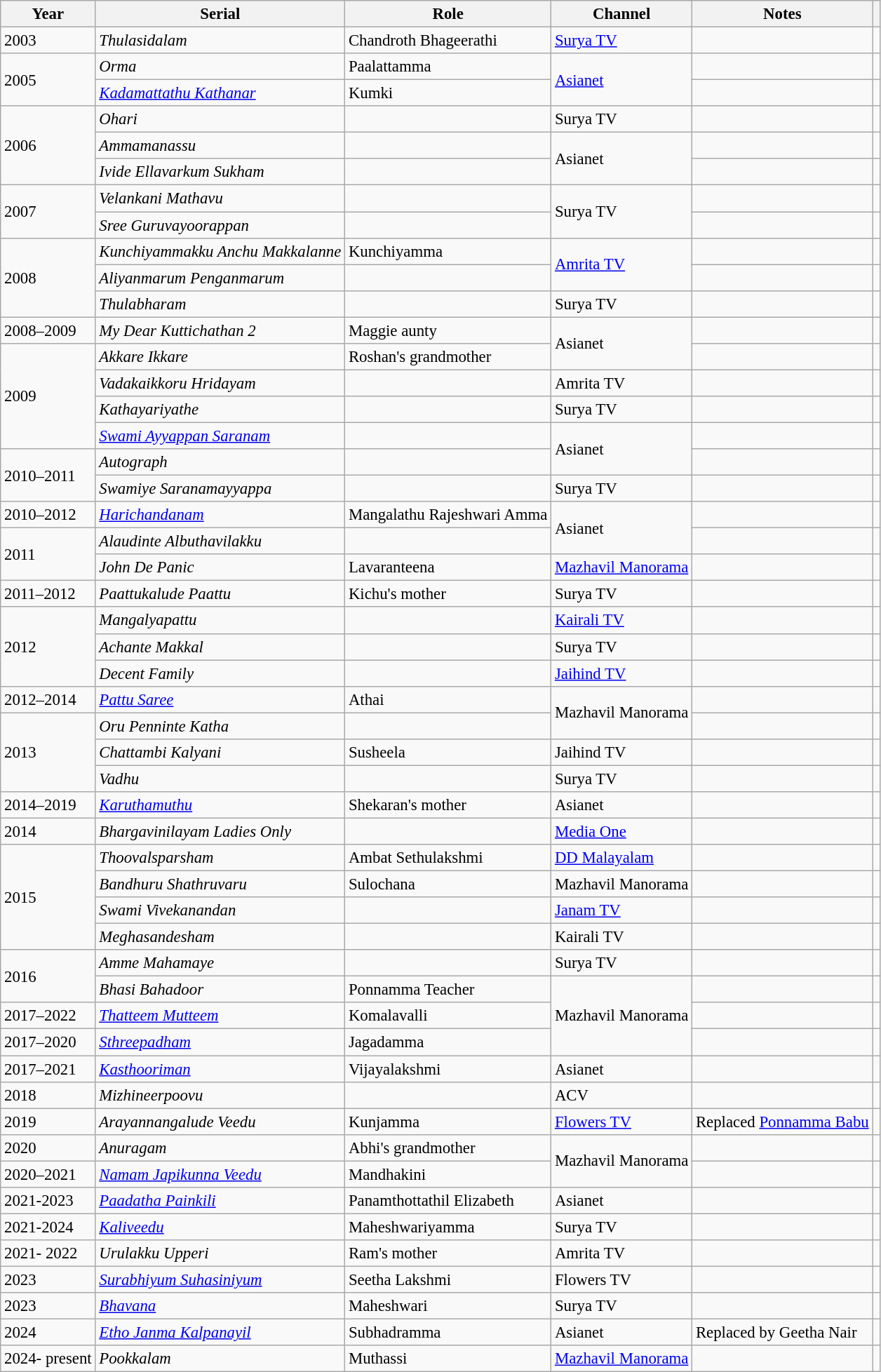<table class="wikitable" style="font-size: 95%;">
<tr>
<th>Year</th>
<th>Serial</th>
<th>Role</th>
<th>Channel</th>
<th>Notes</th>
<th></th>
</tr>
<tr>
<td>2003</td>
<td><em>Thulasidalam</em></td>
<td>Chandroth Bhageerathi</td>
<td><a href='#'>Surya TV</a></td>
<td></td>
</tr>
<tr>
<td Rowspan=2>2005</td>
<td><em>Orma</em></td>
<td>Paalattamma</td>
<td Rowspan=2><a href='#'>Asianet</a></td>
<td></td>
<td></td>
</tr>
<tr>
<td><em><a href='#'>Kadamattathu Kathanar</a></em></td>
<td>Kumki</td>
<td></td>
<td></td>
</tr>
<tr>
<td Rowspan=3>2006</td>
<td><em>Ohari</em></td>
<td></td>
<td>Surya TV</td>
<td></td>
</tr>
<tr>
<td><em>Ammamanassu</em></td>
<td></td>
<td Rowspan=2>Asianet</td>
<td></td>
<td></td>
</tr>
<tr>
<td><em>Ivide Ellavarkum Sukham</em></td>
<td></td>
<td></td>
<td></td>
</tr>
<tr>
<td Rowspan=2>2007</td>
<td><em>Velankani Mathavu</em></td>
<td></td>
<td Rowspan=2>Surya TV</td>
<td></td>
<td></td>
</tr>
<tr>
<td><em>Sree Guruvayoorappan</em></td>
<td></td>
<td></td>
<td></td>
</tr>
<tr>
<td Rowspan=3>2008</td>
<td><em>Kunchiyammakku Anchu Makkalanne</em></td>
<td>Kunchiyamma</td>
<td Rowspan=2><a href='#'>Amrita TV</a></td>
<td></td>
<td></td>
</tr>
<tr>
<td><em>Aliyanmarum Penganmarum</em></td>
<td></td>
<td></td>
<td></td>
</tr>
<tr>
<td><em>Thulabharam</em></td>
<td></td>
<td>Surya TV</td>
<td></td>
<td></td>
</tr>
<tr>
<td>2008–2009</td>
<td><em>My Dear Kuttichathan 2</em></td>
<td>Maggie aunty</td>
<td Rowspan=2>Asianet</td>
<td></td>
<td></td>
</tr>
<tr>
<td rowspan=4>2009</td>
<td><em>Akkare Ikkare</em></td>
<td>Roshan's grandmother</td>
<td></td>
<td></td>
</tr>
<tr>
<td><em>Vadakaikkoru Hridayam</em></td>
<td></td>
<td>Amrita TV</td>
<td></td>
<td></td>
</tr>
<tr>
<td><em>Kathayariyathe</em></td>
<td></td>
<td>Surya TV</td>
<td></td>
<td></td>
</tr>
<tr>
<td><em><a href='#'>Swami Ayyappan Saranam</a></em></td>
<td></td>
<td Rowspan=2>Asianet</td>
<td></td>
<td></td>
</tr>
<tr>
<td Rowspan=2>2010–2011</td>
<td><em>Autograph</em></td>
<td></td>
<td></td>
<td></td>
</tr>
<tr>
<td><em>Swamiye Saranamayyappa</em></td>
<td></td>
<td>Surya TV</td>
<td></td>
<td></td>
</tr>
<tr>
<td>2010–2012</td>
<td><em><a href='#'>Harichandanam</a></em></td>
<td>Mangalathu Rajeshwari Amma</td>
<td Rowspan=2>Asianet</td>
<td></td>
<td></td>
</tr>
<tr>
<td Rowspan=2>2011</td>
<td><em>Alaudinte Albuthavilakku</em></td>
<td></td>
<td></td>
<td></td>
</tr>
<tr>
<td><em>John De Panic</em></td>
<td>Lavaranteena</td>
<td><a href='#'>Mazhavil Manorama</a></td>
<td></td>
<td></td>
</tr>
<tr>
<td>2011–2012</td>
<td><em>Paattukalude Paattu</em></td>
<td>Kichu's mother</td>
<td>Surya TV</td>
<td></td>
<td></td>
</tr>
<tr>
<td rowspan=3>2012</td>
<td><em>Mangalyapattu</em></td>
<td></td>
<td><a href='#'>Kairali TV</a></td>
<td></td>
<td></td>
</tr>
<tr>
<td><em>Achante Makkal</em></td>
<td></td>
<td>Surya TV</td>
<td></td>
<td></td>
</tr>
<tr>
<td><em>Decent Family</em></td>
<td></td>
<td><a href='#'>Jaihind TV</a></td>
<td></td>
<td></td>
</tr>
<tr>
<td>2012–2014</td>
<td><em><a href='#'>Pattu Saree</a></em></td>
<td>Athai</td>
<td Rowspan=2>Mazhavil Manorama</td>
<td></td>
<td></td>
</tr>
<tr>
<td Rowspan=3>2013</td>
<td><em>Oru Penninte Katha</em></td>
<td></td>
<td></td>
<td></td>
</tr>
<tr>
<td><em>Chattambi Kalyani</em></td>
<td>Susheela</td>
<td>Jaihind TV</td>
<td></td>
<td></td>
</tr>
<tr>
<td><em>Vadhu</em></td>
<td></td>
<td>Surya TV</td>
<td></td>
<td></td>
</tr>
<tr>
<td>2014–2019</td>
<td><em><a href='#'>Karuthamuthu</a></em></td>
<td>Shekaran's mother</td>
<td>Asianet</td>
<td></td>
<td></td>
</tr>
<tr>
<td>2014</td>
<td><em>Bhargavinilayam Ladies Only</em></td>
<td></td>
<td><a href='#'>Media One</a></td>
<td></td>
<td></td>
</tr>
<tr>
<td Rowspan=4>2015</td>
<td><em>Thoovalsparsham</em></td>
<td>Ambat Sethulakshmi</td>
<td><a href='#'>DD Malayalam</a></td>
<td></td>
<td></td>
</tr>
<tr>
<td><em>Bandhuru Shathruvaru</em></td>
<td>Sulochana</td>
<td>Mazhavil Manorama</td>
<td></td>
<td></td>
</tr>
<tr>
<td><em>Swami Vivekanandan</em></td>
<td></td>
<td><a href='#'>Janam TV</a></td>
<td></td>
<td></td>
</tr>
<tr>
<td><em>Meghasandesham</em></td>
<td></td>
<td>Kairali TV</td>
<td></td>
<td></td>
</tr>
<tr>
<td Rowspan=2>2016</td>
<td><em>Amme Mahamaye</em></td>
<td></td>
<td>Surya TV</td>
<td></td>
<td></td>
</tr>
<tr>
<td><em>Bhasi Bahadoor</em></td>
<td>Ponnamma Teacher</td>
<td Rowspan=3>Mazhavil Manorama</td>
<td></td>
<td></td>
</tr>
<tr>
<td>2017–2022</td>
<td><em><a href='#'>Thatteem Mutteem</a></em></td>
<td>Komalavalli</td>
<td></td>
<td></td>
</tr>
<tr>
<td>2017–2020</td>
<td><em><a href='#'>Sthreepadham</a></em></td>
<td>Jagadamma</td>
<td></td>
<td></td>
</tr>
<tr>
<td>2017–2021</td>
<td><em><a href='#'>Kasthooriman</a></em></td>
<td>Vijayalakshmi</td>
<td>Asianet</td>
<td></td>
<td></td>
</tr>
<tr>
<td>2018</td>
<td><em>Mizhineerpoovu</em></td>
<td></td>
<td>ACV</td>
<td></td>
<td></td>
</tr>
<tr>
<td>2019</td>
<td><em>Arayannangalude Veedu</em></td>
<td>Kunjamma</td>
<td><a href='#'>Flowers TV</a></td>
<td>Replaced <a href='#'>Ponnamma Babu</a></td>
<td></td>
</tr>
<tr>
<td>2020</td>
<td><em>Anuragam</em></td>
<td>Abhi's grandmother</td>
<td Rowspan=2>Mazhavil Manorama</td>
<td></td>
<td></td>
</tr>
<tr>
<td>2020–2021</td>
<td><em><a href='#'>Namam Japikunna Veedu</a></em></td>
<td>Mandhakini</td>
<td></td>
<td></td>
</tr>
<tr>
<td>2021-2023</td>
<td><em><a href='#'>Paadatha Painkili</a></em></td>
<td>Panamthottathil Elizabeth</td>
<td>Asianet</td>
<td></td>
<td></td>
</tr>
<tr>
<td>2021-2024</td>
<td><em><a href='#'>Kaliveedu</a></em></td>
<td>Maheshwariyamma</td>
<td>Surya TV</td>
<td></td>
<td></td>
</tr>
<tr>
<td>2021- 2022</td>
<td><em>Urulakku Upperi</em></td>
<td>Ram's mother</td>
<td>Amrita TV</td>
<td></td>
<td></td>
</tr>
<tr>
<td>2023</td>
<td><em><a href='#'>Surabhiyum Suhasiniyum</a></em></td>
<td>Seetha Lakshmi</td>
<td>Flowers TV</td>
<td></td>
<td></td>
</tr>
<tr>
<td>2023</td>
<td><em><a href='#'>Bhavana</a></em></td>
<td>Maheshwari</td>
<td>Surya TV</td>
<td></td>
<td></td>
</tr>
<tr>
<td>2024</td>
<td><em><a href='#'>Etho Janma Kalpanayil</a></em></td>
<td>Subhadramma</td>
<td>Asianet</td>
<td>Replaced by Geetha Nair</td>
<td></td>
</tr>
<tr>
<td>2024- present</td>
<td><em>Pookkalam</em></td>
<td>Muthassi</td>
<td><a href='#'>Mazhavil Manorama</a></td>
<td></td>
<td></td>
</tr>
</table>
